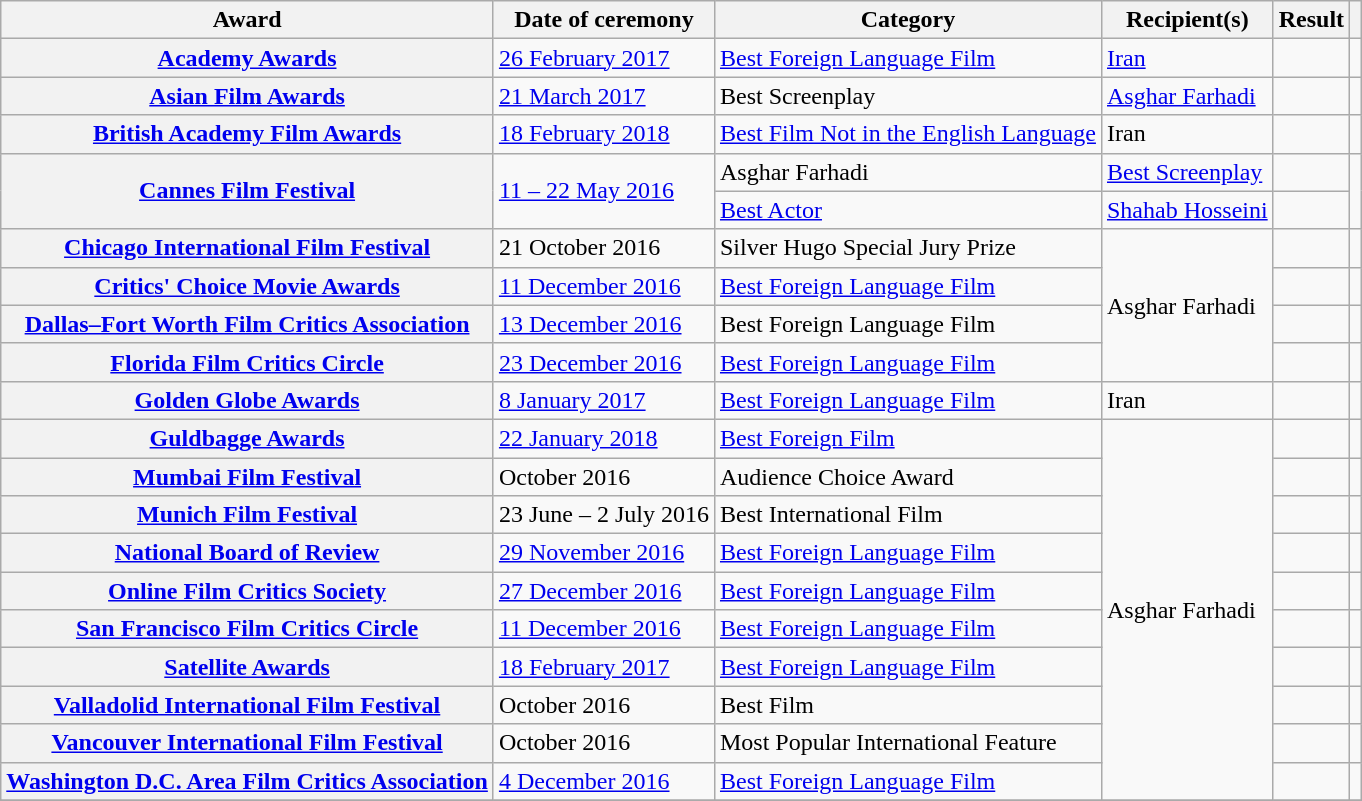<table class="wikitable plainrowheaders sortable">
<tr>
<th scope="col">Award</th>
<th scope="col">Date of ceremony</th>
<th scope="col">Category</th>
<th scope="col">Recipient(s)</th>
<th scope="col">Result</th>
<th scope="col" class="unsortable"></th>
</tr>
<tr>
<th scope="row"><a href='#'>Academy Awards</a></th>
<td rowspan="1"><a href='#'>26 February 2017</a></td>
<td><a href='#'>Best Foreign Language Film</a></td>
<td><a href='#'>Iran</a></td>
<td></td>
<td style="text-align:center;"></td>
</tr>
<tr>
<th scope="row"><a href='#'>Asian Film Awards</a></th>
<td rowspan="1"><a href='#'>21 March 2017</a></td>
<td>Best Screenplay</td>
<td><a href='#'>Asghar Farhadi</a></td>
<td></td>
<td style="text-align:center;"></td>
</tr>
<tr>
<th scope="row"><a href='#'>British Academy Film Awards</a></th>
<td><a href='#'>18 February 2018</a></td>
<td><a href='#'>Best Film Not in the English Language</a></td>
<td>Iran</td>
<td></td>
<td style="text-align:center;"></td>
</tr>
<tr>
<th scope="row" rowspan=2><a href='#'>Cannes Film Festival</a></th>
<td rowspan="2"><a href='#'>11 – 22 May 2016</a></td>
<td>Asghar Farhadi</td>
<td><a href='#'>Best Screenplay</a></td>
<td></td>
<td rowspan="2" style="text-align:center;"></td>
</tr>
<tr>
<td><a href='#'>Best Actor</a></td>
<td><a href='#'>Shahab Hosseini</a></td>
<td></td>
</tr>
<tr>
<th scope="row"><a href='#'>Chicago International Film Festival</a></th>
<td>21 October 2016</td>
<td>Silver Hugo Special Jury Prize</td>
<td rowspan="4">Asghar Farhadi</td>
<td></td>
<td style="text-align:center;"></td>
</tr>
<tr>
<th scope="row"><a href='#'>Critics' Choice Movie Awards</a></th>
<td><a href='#'>11 December 2016</a></td>
<td><a href='#'>Best Foreign Language Film</a></td>
<td></td>
<td style="text-align:center;"></td>
</tr>
<tr>
<th scope="row"><a href='#'>Dallas–Fort Worth Film Critics Association</a></th>
<td rowspan="1"><a href='#'>13 December 2016</a></td>
<td>Best Foreign Language Film</td>
<td></td>
<td style="text-align:center;"></td>
</tr>
<tr>
<th scope="row"><a href='#'>Florida Film Critics Circle</a></th>
<td rowspan="1"><a href='#'>23 December 2016</a></td>
<td><a href='#'>Best Foreign Language Film</a></td>
<td></td>
<td style="text-align:center;"></td>
</tr>
<tr>
<th scope="row"><a href='#'>Golden Globe Awards</a></th>
<td rowspan="1"><a href='#'>8 January 2017</a></td>
<td><a href='#'>Best Foreign Language Film</a></td>
<td>Iran</td>
<td></td>
<td style="text-align:center;"></td>
</tr>
<tr>
<th scope="row"><a href='#'>Guldbagge Awards</a></th>
<td><a href='#'>22 January 2018</a></td>
<td><a href='#'>Best Foreign Film</a></td>
<td rowspan="10">Asghar Farhadi</td>
<td></td>
<td style="text-align:center;"></td>
</tr>
<tr>
<th scope="row"><a href='#'>Mumbai Film Festival</a></th>
<td rowspan="1">October 2016</td>
<td>Audience Choice Award</td>
<td></td>
<td style="text-align:center;"></td>
</tr>
<tr>
<th scope="row"><a href='#'>Munich Film Festival</a></th>
<td rowspan="1">23 June – 2 July 2016</td>
<td>Best International Film</td>
<td></td>
<td style="text-align:center;"></td>
</tr>
<tr>
<th scope="row"><a href='#'>National Board of Review</a></th>
<td rowspan="1"><a href='#'>29 November 2016</a></td>
<td><a href='#'>Best Foreign Language Film</a></td>
<td></td>
<td style="text-align:center;"></td>
</tr>
<tr>
<th scope="row"><a href='#'>Online Film Critics Society</a></th>
<td rowspan="1"><a href='#'>27 December 2016</a></td>
<td><a href='#'>Best Foreign Language Film</a></td>
<td></td>
<td style="text-align:center;"></td>
</tr>
<tr>
<th scope="row"><a href='#'>San Francisco Film Critics Circle</a></th>
<td rowspan="1"><a href='#'>11 December 2016</a></td>
<td><a href='#'>Best Foreign Language Film</a></td>
<td></td>
<td style="text-align:center;"></td>
</tr>
<tr>
<th scope="row"><a href='#'>Satellite Awards</a></th>
<td rowspan="1"><a href='#'>18 February 2017</a></td>
<td><a href='#'>Best Foreign Language Film</a></td>
<td></td>
<td style="text-align:center;"></td>
</tr>
<tr>
<th scope="row"><a href='#'>Valladolid International Film Festival</a></th>
<td rowspan="1">October 2016</td>
<td>Best Film</td>
<td></td>
<td style="text-align:center;"></td>
</tr>
<tr>
<th scope="row"><a href='#'>Vancouver International Film Festival</a></th>
<td rowspan="1">October 2016</td>
<td>Most Popular International Feature</td>
<td></td>
<td style="text-align:center;"></td>
</tr>
<tr>
<th scope="row"><a href='#'>Washington D.C. Area Film Critics Association</a></th>
<td rowspan="1"><a href='#'>4 December 2016</a></td>
<td><a href='#'>Best Foreign Language Film</a></td>
<td></td>
<td style="text-align:center;"></td>
</tr>
<tr>
</tr>
</table>
